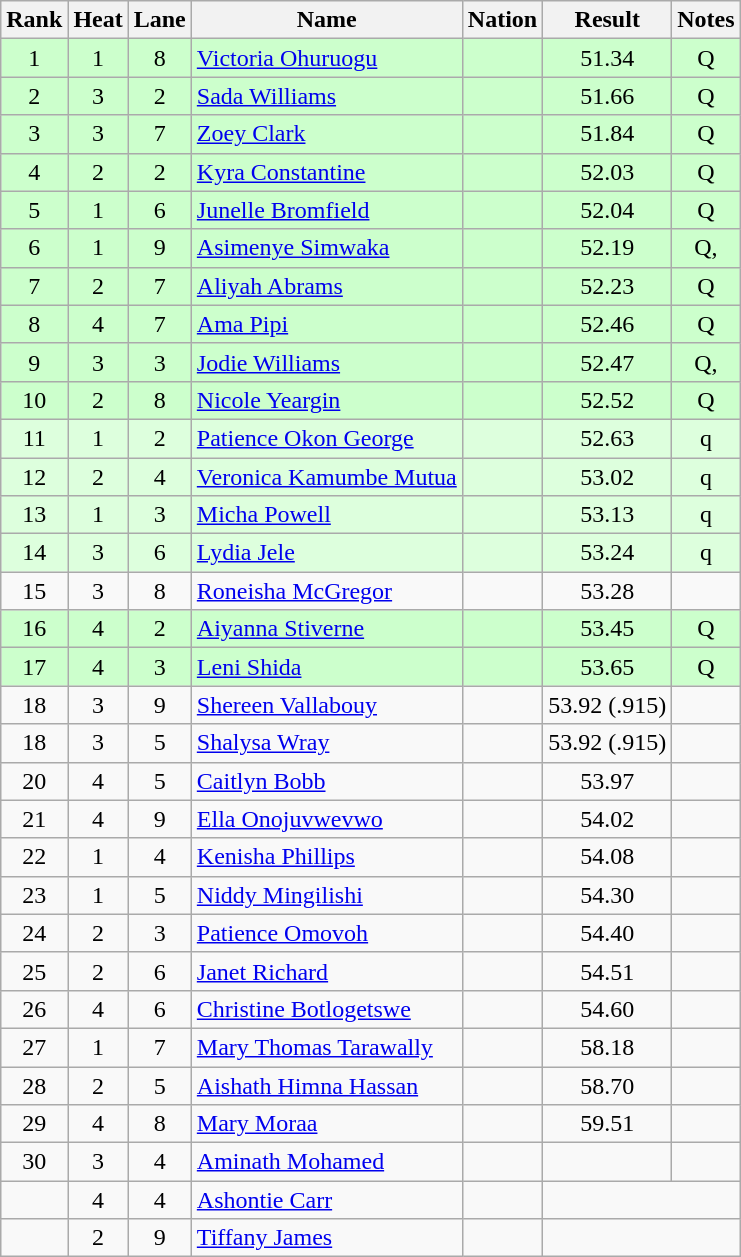<table class="wikitable sortable" style="text-align:center">
<tr>
<th>Rank</th>
<th>Heat</th>
<th>Lane</th>
<th>Name</th>
<th>Nation</th>
<th>Result</th>
<th>Notes</th>
</tr>
<tr bgcolor=ccffcc>
<td>1</td>
<td>1</td>
<td>8</td>
<td align="left"><a href='#'>Victoria Ohuruogu</a></td>
<td align="left"></td>
<td>51.34</td>
<td>Q</td>
</tr>
<tr bgcolor=ccffcc>
<td>2</td>
<td>3</td>
<td>2</td>
<td align="left"><a href='#'>Sada Williams</a></td>
<td align="left"></td>
<td>51.66</td>
<td>Q</td>
</tr>
<tr bgcolor=ccffcc>
<td>3</td>
<td>3</td>
<td>7</td>
<td align="left"><a href='#'>Zoey Clark</a></td>
<td align="left"></td>
<td>51.84</td>
<td>Q</td>
</tr>
<tr bgcolor=ccffcc>
<td>4</td>
<td>2</td>
<td>2</td>
<td align="left"><a href='#'>Kyra Constantine</a></td>
<td align="left"></td>
<td>52.03</td>
<td>Q</td>
</tr>
<tr bgcolor=ccffcc>
<td>5</td>
<td>1</td>
<td>6</td>
<td align="left"><a href='#'>Junelle Bromfield</a></td>
<td align="left"></td>
<td>52.04</td>
<td>Q</td>
</tr>
<tr bgcolor=ccffcc>
<td>6</td>
<td>1</td>
<td>9</td>
<td align="left"><a href='#'>Asimenye Simwaka</a></td>
<td align="left"></td>
<td>52.19</td>
<td>Q, </td>
</tr>
<tr bgcolor=ccffcc>
<td>7</td>
<td>2</td>
<td>7</td>
<td align="left"><a href='#'>Aliyah Abrams</a></td>
<td align="left"></td>
<td>52.23</td>
<td>Q</td>
</tr>
<tr bgcolor=ccffcc>
<td>8</td>
<td>4</td>
<td>7</td>
<td align="left"><a href='#'>Ama Pipi</a></td>
<td align="left"></td>
<td>52.46</td>
<td>Q</td>
</tr>
<tr bgcolor=ccffcc>
<td>9</td>
<td>3</td>
<td>3</td>
<td align="left"><a href='#'>Jodie Williams</a></td>
<td align="left"></td>
<td>52.47</td>
<td>Q, </td>
</tr>
<tr bgcolor=ccffcc>
<td>10</td>
<td>2</td>
<td>8</td>
<td align="left"><a href='#'>Nicole Yeargin</a></td>
<td align="left"></td>
<td>52.52</td>
<td>Q</td>
</tr>
<tr bgcolor=ddffdd>
<td>11</td>
<td>1</td>
<td>2</td>
<td align="left"><a href='#'>Patience Okon George</a></td>
<td align="left"></td>
<td>52.63</td>
<td>q</td>
</tr>
<tr bgcolor=ddffdd>
<td>12</td>
<td>2</td>
<td>4</td>
<td align="left"><a href='#'>Veronica Kamumbe Mutua</a></td>
<td align="left"></td>
<td>53.02</td>
<td>q</td>
</tr>
<tr bgcolor=ddffdd>
<td>13</td>
<td>1</td>
<td>3</td>
<td align="left"><a href='#'>Micha Powell</a></td>
<td align="left"></td>
<td>53.13</td>
<td>q</td>
</tr>
<tr bgcolor=ddffdd>
<td>14</td>
<td>3</td>
<td>6</td>
<td align="left"><a href='#'>Lydia Jele</a></td>
<td align="left"></td>
<td>53.24</td>
<td>q</td>
</tr>
<tr>
<td>15</td>
<td>3</td>
<td>8</td>
<td align="left"><a href='#'>Roneisha McGregor</a></td>
<td align="left"></td>
<td>53.28</td>
<td></td>
</tr>
<tr bgcolor=ccffcc>
<td>16</td>
<td>4</td>
<td>2</td>
<td align="left"><a href='#'>Aiyanna Stiverne</a></td>
<td align="left"></td>
<td>53.45</td>
<td>Q</td>
</tr>
<tr bgcolor=ccffcc>
<td>17</td>
<td>4</td>
<td>3</td>
<td align="left"><a href='#'>Leni Shida</a></td>
<td align="left"></td>
<td>53.65</td>
<td>Q</td>
</tr>
<tr>
<td>18</td>
<td>3</td>
<td>9</td>
<td align="left"><a href='#'>Shereen Vallabouy</a></td>
<td align="left"></td>
<td>53.92 (.915)</td>
<td></td>
</tr>
<tr>
<td>18</td>
<td>3</td>
<td>5</td>
<td align="left"><a href='#'>Shalysa Wray</a></td>
<td align="left"></td>
<td>53.92 (.915)</td>
<td></td>
</tr>
<tr>
<td>20</td>
<td>4</td>
<td>5</td>
<td align="left"><a href='#'>Caitlyn Bobb</a></td>
<td align="left"></td>
<td>53.97</td>
<td></td>
</tr>
<tr>
<td>21</td>
<td>4</td>
<td>9</td>
<td align="left"><a href='#'>Ella Onojuvwevwo</a></td>
<td align="left"></td>
<td>54.02</td>
<td></td>
</tr>
<tr>
<td>22</td>
<td>1</td>
<td>4</td>
<td align="left"><a href='#'>Kenisha Phillips</a></td>
<td align="left"></td>
<td>54.08</td>
<td></td>
</tr>
<tr>
<td>23</td>
<td>1</td>
<td>5</td>
<td align="left"><a href='#'>Niddy Mingilishi</a></td>
<td align="left"></td>
<td>54.30</td>
<td></td>
</tr>
<tr>
<td>24</td>
<td>2</td>
<td>3</td>
<td align="left"><a href='#'>Patience Omovoh</a></td>
<td align="left"></td>
<td>54.40</td>
<td></td>
</tr>
<tr>
<td>25</td>
<td>2</td>
<td>6</td>
<td align="left"><a href='#'>Janet Richard</a></td>
<td align="left"></td>
<td>54.51</td>
<td></td>
</tr>
<tr>
<td>26</td>
<td>4</td>
<td>6</td>
<td align="left"><a href='#'>Christine Botlogetswe</a></td>
<td align="left"></td>
<td>54.60</td>
<td></td>
</tr>
<tr>
<td>27</td>
<td>1</td>
<td>7</td>
<td align="left"><a href='#'>Mary Thomas Tarawally</a></td>
<td align="left"></td>
<td>58.18</td>
<td></td>
</tr>
<tr>
<td>28</td>
<td>2</td>
<td>5</td>
<td align="left"><a href='#'>Aishath Himna Hassan</a></td>
<td align="left"></td>
<td>58.70</td>
<td></td>
</tr>
<tr>
<td>29</td>
<td>4</td>
<td>8</td>
<td align="left"><a href='#'>Mary Moraa</a></td>
<td align="left"></td>
<td>59.51</td>
<td></td>
</tr>
<tr>
<td>30</td>
<td>3</td>
<td>4</td>
<td align="left"><a href='#'>Aminath Mohamed</a></td>
<td align="left"></td>
<td></td>
<td></td>
</tr>
<tr>
<td></td>
<td>4</td>
<td>4</td>
<td align="left"><a href='#'>Ashontie Carr</a></td>
<td align="left"></td>
<td colspan=2></td>
</tr>
<tr>
<td></td>
<td>2</td>
<td>9</td>
<td align="left"><a href='#'>Tiffany James</a></td>
<td align="left"></td>
<td colspan=2></td>
</tr>
</table>
